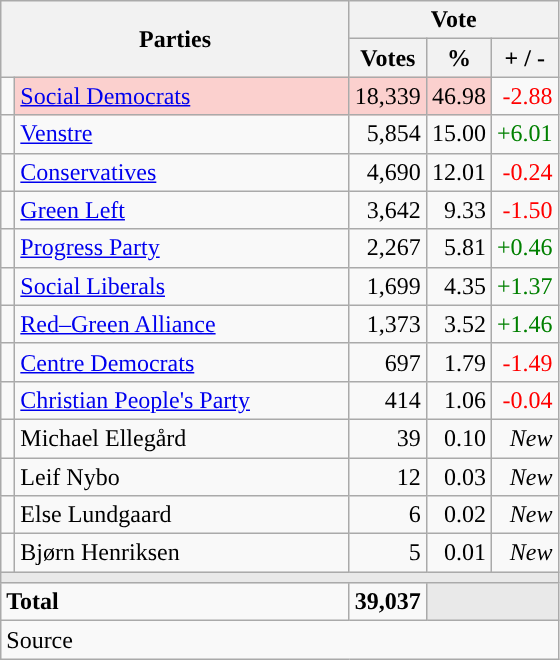<table class="wikitable" style="text-align:right;">
<tr>
<th style="text-align:centre;" rowspan="2" colspan="2" width="225">Parties</th>
<th colspan="3">Vote</th>
</tr>
<tr>
<th width="15">Votes</th>
<th width="15">%</th>
<th width="15">+ / -</th>
</tr>
<tr>
<td width="2" style="color:inherit;background:"></td>
<td bgcolor=#fbd0ce  align="left"><a href='#'>Social Democrats</a></td>
<td bgcolor=#fbd0ce>18,339</td>
<td bgcolor=#fbd0ce>46.98</td>
<td style=color:red;>-2.88</td>
</tr>
<tr>
<td width="2" style="color:inherit;background:"></td>
<td align="left"><a href='#'>Venstre</a></td>
<td>5,854</td>
<td>15.00</td>
<td style=color:green;>+6.01</td>
</tr>
<tr>
<td width="2" style="color:inherit;background:"></td>
<td align="left"><a href='#'>Conservatives</a></td>
<td>4,690</td>
<td>12.01</td>
<td style=color:red;>-0.24</td>
</tr>
<tr>
<td width="2" style="color:inherit;background:"></td>
<td align="left"><a href='#'>Green Left</a></td>
<td>3,642</td>
<td>9.33</td>
<td style=color:red;>-1.50</td>
</tr>
<tr>
<td width="2" style="color:inherit;background:"></td>
<td align="left"><a href='#'>Progress Party</a></td>
<td>2,267</td>
<td>5.81</td>
<td style=color:green;>+0.46</td>
</tr>
<tr>
<td width="2" style="color:inherit;background:"></td>
<td align="left"><a href='#'>Social Liberals</a></td>
<td>1,699</td>
<td>4.35</td>
<td style=color:green;>+1.37</td>
</tr>
<tr>
<td width="2" style="color:inherit;background:"></td>
<td align="left"><a href='#'>Red–Green Alliance</a></td>
<td>1,373</td>
<td>3.52</td>
<td style=color:green;>+1.46</td>
</tr>
<tr>
<td width="2" style="color:inherit;background:"></td>
<td align="left"><a href='#'>Centre Democrats</a></td>
<td>697</td>
<td>1.79</td>
<td style=color:red;>-1.49</td>
</tr>
<tr>
<td width="2" style="color:inherit;background:"></td>
<td align="left"><a href='#'>Christian People's Party</a></td>
<td>414</td>
<td>1.06</td>
<td style=color:red;>-0.04</td>
</tr>
<tr>
<td width="2" style="color:inherit;background:"></td>
<td align="left">Michael Ellegård</td>
<td>39</td>
<td>0.10</td>
<td><em>New</em></td>
</tr>
<tr>
<td width="2" style="color:inherit;background:"></td>
<td align="left">Leif Nybo</td>
<td>12</td>
<td>0.03</td>
<td><em>New</em></td>
</tr>
<tr>
<td width="2" style="color:inherit;background:"></td>
<td align="left">Else Lundgaard</td>
<td>6</td>
<td>0.02</td>
<td><em>New</em></td>
</tr>
<tr>
<td width="2" style="color:inherit;background:"></td>
<td align="left">Bjørn Henriksen</td>
<td>5</td>
<td>0.01</td>
<td><em>New</em></td>
</tr>
<tr>
<td colspan="7" bgcolor="#E9E9E9"></td>
</tr>
<tr>
<td align="left" colspan="2"><strong>Total</strong></td>
<td><strong>39,037</strong></td>
<td bgcolor="#E9E9E9" colspan="2"></td>
</tr>
<tr>
<td align="left" colspan="6">Source</td>
</tr>
</table>
